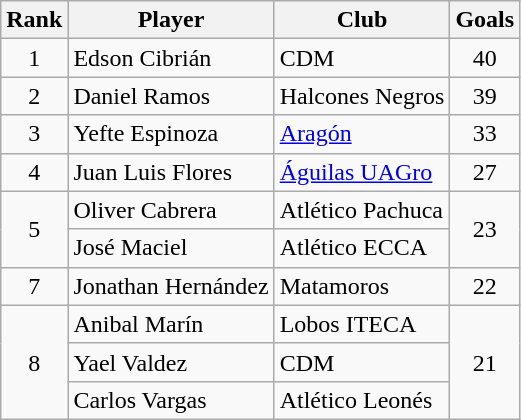<table class="wikitable">
<tr>
<th>Rank</th>
<th>Player</th>
<th>Club</th>
<th>Goals</th>
</tr>
<tr>
<td align=center rowspan=1>1</td>
<td> Edson Cibrián</td>
<td>CDM</td>
<td align=center rowspan=1>40</td>
</tr>
<tr>
<td align=center rowspan=1>2</td>
<td> Daniel Ramos</td>
<td>Halcones Negros</td>
<td align=center rowspan=1>39</td>
</tr>
<tr>
<td align=center rowspan=1>3</td>
<td> Yefte Espinoza</td>
<td><a href='#'>Aragón</a></td>
<td align=center rowspan=1>33</td>
</tr>
<tr>
<td align=center rowspan=1>4</td>
<td> Juan Luis Flores</td>
<td><a href='#'>Águilas UAGro</a></td>
<td align=center rowspan=1>27</td>
</tr>
<tr>
<td align=center rowspan=2>5</td>
<td> Oliver Cabrera</td>
<td>Atlético Pachuca</td>
<td align=center rowspan=2>23</td>
</tr>
<tr>
<td> José Maciel</td>
<td>Atlético ECCA</td>
</tr>
<tr>
<td align=center rowspan=1>7</td>
<td> Jonathan Hernández</td>
<td>Matamoros</td>
<td align=center rowspan=1>22</td>
</tr>
<tr>
<td align=center rowspan=3>8</td>
<td> Anibal Marín</td>
<td>Lobos ITECA</td>
<td align=center rowspan=3>21</td>
</tr>
<tr>
<td> Yael Valdez</td>
<td>CDM</td>
</tr>
<tr>
<td> Carlos Vargas</td>
<td>Atlético Leonés</td>
</tr>
</table>
